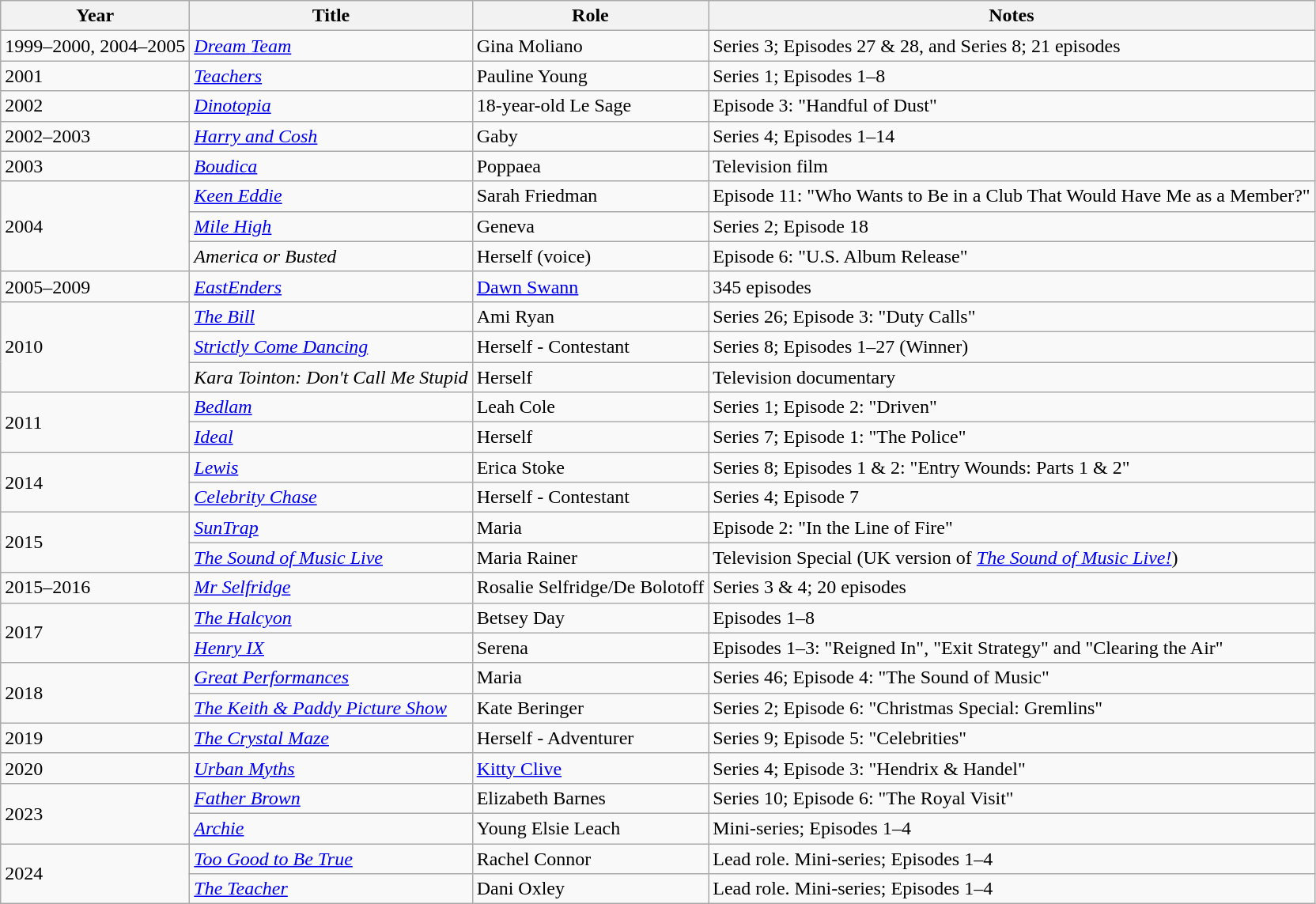<table class="wikitable sortable">
<tr>
<th>Year</th>
<th>Title</th>
<th class="unsortable">Role</th>
<th class="unsortable">Notes</th>
</tr>
<tr>
<td>1999–2000, 2004–2005</td>
<td><em><a href='#'>Dream Team</a></em></td>
<td>Gina Moliano</td>
<td>Series 3; Episodes 27 & 28, and Series 8; 21 episodes</td>
</tr>
<tr>
<td>2001</td>
<td><em><a href='#'>Teachers</a></em></td>
<td>Pauline Young</td>
<td>Series 1; Episodes 1–8</td>
</tr>
<tr>
<td>2002</td>
<td><em><a href='#'>Dinotopia</a></em></td>
<td>18-year-old Le Sage</td>
<td>Episode 3: "Handful of Dust"</td>
</tr>
<tr>
<td>2002–2003</td>
<td><em><a href='#'>Harry and Cosh</a></em></td>
<td>Gaby</td>
<td>Series 4; Episodes 1–14</td>
</tr>
<tr>
<td>2003</td>
<td><em><a href='#'>Boudica</a></em></td>
<td>Poppaea</td>
<td>Television film</td>
</tr>
<tr>
<td rowspan="3">2004</td>
<td><em><a href='#'>Keen Eddie</a></em></td>
<td>Sarah Friedman</td>
<td>Episode 11: "Who Wants to Be in a Club That Would Have Me as a Member?"</td>
</tr>
<tr>
<td><em><a href='#'>Mile High</a></em></td>
<td>Geneva</td>
<td>Series 2; Episode 18</td>
</tr>
<tr>
<td><em>America or Busted</em></td>
<td>Herself (voice)</td>
<td>Episode 6: "U.S. Album Release"</td>
</tr>
<tr>
<td>2005–2009</td>
<td><em><a href='#'>EastEnders</a></em></td>
<td><a href='#'>Dawn Swann</a></td>
<td>345 episodes</td>
</tr>
<tr>
<td rowspan="3">2010</td>
<td><em><a href='#'>The Bill</a></em></td>
<td>Ami Ryan</td>
<td>Series 26; Episode 3: "Duty Calls"</td>
</tr>
<tr>
<td><em><a href='#'>Strictly Come Dancing</a></em></td>
<td>Herself - Contestant</td>
<td>Series 8; Episodes 1–27 (Winner)</td>
</tr>
<tr>
<td><em>Kara Tointon: Don't Call Me Stupid</em></td>
<td>Herself</td>
<td>Television documentary</td>
</tr>
<tr>
<td rowspan="2">2011</td>
<td><em><a href='#'>Bedlam</a></em></td>
<td>Leah Cole</td>
<td>Series 1; Episode 2: "Driven"</td>
</tr>
<tr>
<td><em><a href='#'>Ideal</a></em></td>
<td>Herself</td>
<td>Series 7; Episode 1: "The Police"</td>
</tr>
<tr>
<td rowspan="2">2014</td>
<td><em><a href='#'>Lewis</a></em></td>
<td>Erica Stoke</td>
<td>Series 8; Episodes 1 & 2: "Entry Wounds: Parts 1 & 2"</td>
</tr>
<tr>
<td><em><a href='#'>Celebrity Chase</a></em></td>
<td>Herself - Contestant</td>
<td>Series 4; Episode 7</td>
</tr>
<tr>
<td rowspan="2">2015</td>
<td><em><a href='#'>SunTrap</a></em></td>
<td>Maria</td>
<td>Episode 2: "In the Line of Fire"</td>
</tr>
<tr>
<td><em><a href='#'>The Sound of Music Live</a></em></td>
<td>Maria Rainer</td>
<td>Television Special (UK version of <em><a href='#'>The Sound of Music Live!</a></em>)</td>
</tr>
<tr>
<td>2015–2016</td>
<td><em><a href='#'>Mr Selfridge</a></em></td>
<td>Rosalie Selfridge/De Bolotoff</td>
<td>Series 3 & 4; 20 episodes</td>
</tr>
<tr>
<td rowspan="2">2017</td>
<td><em><a href='#'>The Halcyon</a></em></td>
<td>Betsey Day</td>
<td>Episodes 1–8</td>
</tr>
<tr>
<td><em><a href='#'>Henry IX</a></em></td>
<td>Serena</td>
<td>Episodes 1–3: "Reigned In", "Exit Strategy" and "Clearing the Air"</td>
</tr>
<tr>
<td rowspan="2">2018</td>
<td><em><a href='#'>Great Performances</a></em></td>
<td>Maria</td>
<td>Series 46; Episode 4: "The Sound of Music"</td>
</tr>
<tr>
<td><em><a href='#'>The Keith & Paddy Picture Show</a></em></td>
<td>Kate Beringer</td>
<td>Series 2; Episode 6: "Christmas Special: Gremlins"</td>
</tr>
<tr>
<td>2019</td>
<td><em><a href='#'>The Crystal Maze</a></em></td>
<td>Herself - Adventurer</td>
<td>Series 9; Episode 5: "Celebrities"</td>
</tr>
<tr>
<td>2020</td>
<td><em><a href='#'>Urban Myths</a></em></td>
<td><a href='#'>Kitty Clive</a></td>
<td>Series 4; Episode 3: "Hendrix & Handel"</td>
</tr>
<tr>
<td rowspan="2">2023</td>
<td><em><a href='#'>Father Brown</a></em></td>
<td>Elizabeth Barnes</td>
<td>Series 10; Episode 6: "The Royal Visit"</td>
</tr>
<tr>
<td><em><a href='#'>Archie</a></em></td>
<td>Young Elsie Leach</td>
<td>Mini-series; Episodes 1–4</td>
</tr>
<tr>
<td rowspan="2">2024</td>
<td><em><a href='#'>Too Good to Be True</a></em></td>
<td>Rachel Connor</td>
<td>Lead role. Mini-series; Episodes 1–4</td>
</tr>
<tr>
<td><em><a href='#'>The Teacher</a></em></td>
<td>Dani Oxley</td>
<td>Lead role. Mini-series; Episodes 1–4</td>
</tr>
</table>
